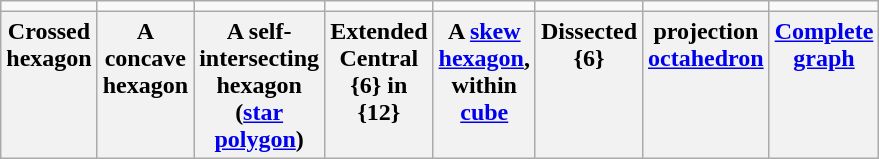<table class="wikitable skin-invert-image" style="text-align:center;" width=400>
<tr>
<td></td>
<td></td>
<td></td>
<td></td>
<td></td>
<td></td>
<td></td>
<td></td>
</tr>
<tr style="vertical-align:top;">
<th>Crossed<br>hexagon</th>
<th>A concave hexagon</th>
<th>A self-intersecting hexagon (<a href='#'>star polygon</a>)</th>
<th>Extended<br>Central {6} in {12}</th>
<th>A <a href='#'>skew hexagon</a>, within <a href='#'>cube</a></th>
<th>Dissected {6}</th>
<th>projection<br><a href='#'>octahedron</a></th>
<th><a href='#'>Complete graph</a></th>
</tr>
</table>
